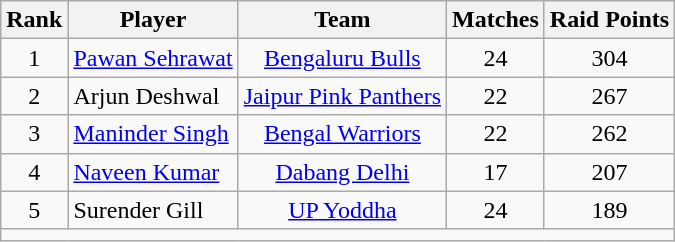<table class="wikitable" style="text-align: center;">
<tr>
<th>Rank</th>
<th>Player</th>
<th>Team</th>
<th>Matches</th>
<th>Raid Points</th>
</tr>
<tr>
<td>1</td>
<td style="text-align:left"> <a href='#'>Pawan Sehrawat</a></td>
<td><a href='#'>Bengaluru Bulls</a></td>
<td>24</td>
<td>304</td>
</tr>
<tr>
<td>2</td>
<td style="text-align:left"> Arjun Deshwal</td>
<td><a href='#'>Jaipur Pink Panthers</a></td>
<td>22</td>
<td>267</td>
</tr>
<tr>
<td>3</td>
<td style="text-align:left"> <a href='#'>Maninder Singh</a></td>
<td><a href='#'>Bengal Warriors</a></td>
<td>22</td>
<td>262</td>
</tr>
<tr>
<td>4</td>
<td style="text-align:left"> <a href='#'>Naveen Kumar</a></td>
<td><a href='#'>Dabang Delhi</a></td>
<td>17</td>
<td>207</td>
</tr>
<tr>
<td>5</td>
<td style="text-align:left"> Surender Gill</td>
<td><a href='#'>UP Yoddha</a></td>
<td>24</td>
<td>189</td>
</tr>
<tr>
<td colspan="5"></td>
</tr>
</table>
